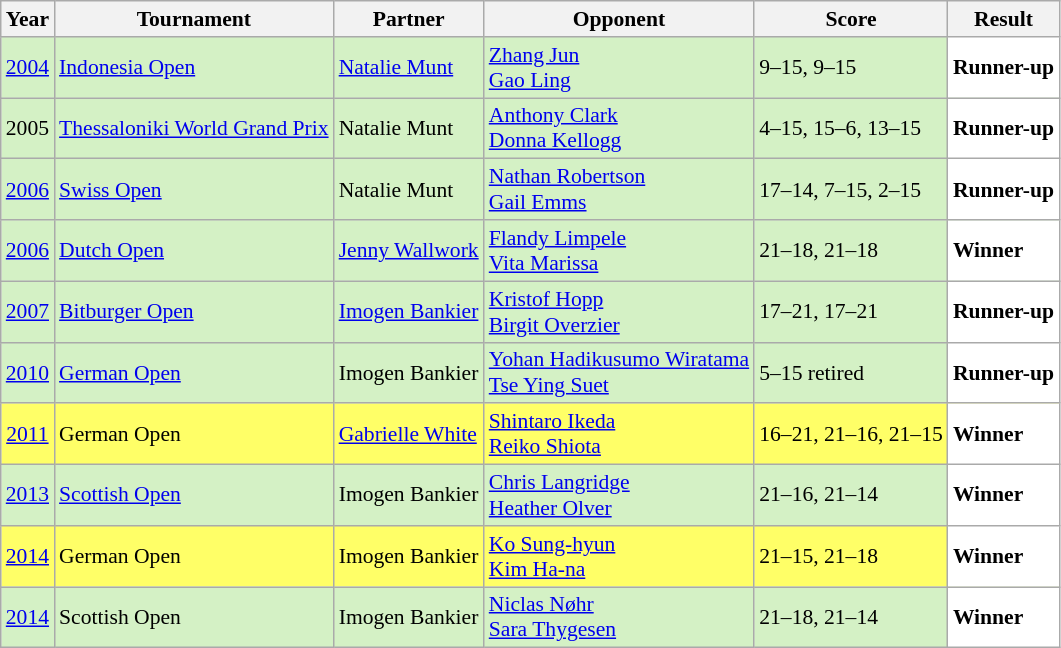<table class="sortable wikitable" style="font-size: 90%;">
<tr>
<th>Year</th>
<th>Tournament</th>
<th>Partner</th>
<th>Opponent</th>
<th>Score</th>
<th>Result</th>
</tr>
<tr style="background:#D4F1C5">
<td align="center"><a href='#'>2004</a></td>
<td align="left"><a href='#'>Indonesia Open</a></td>
<td align="left"> <a href='#'>Natalie Munt</a></td>
<td align="left"> <a href='#'>Zhang Jun</a><br> <a href='#'>Gao Ling</a></td>
<td align="left">9–15, 9–15</td>
<td style="text-align:left; background:white"> <strong>Runner-up</strong></td>
</tr>
<tr style="background:#D4F1C5">
<td align="center">2005</td>
<td align="left"><a href='#'>Thessaloniki World Grand Prix</a></td>
<td align="left"> Natalie Munt</td>
<td align="left"> <a href='#'>Anthony Clark</a><br> <a href='#'>Donna Kellogg</a></td>
<td align="left">4–15, 15–6, 13–15</td>
<td style="text-align:left; background:white"> <strong>Runner-up</strong></td>
</tr>
<tr style="background:#D4F1C5">
<td align="center"><a href='#'>2006</a></td>
<td align="left"><a href='#'>Swiss Open</a></td>
<td align="left"> Natalie Munt</td>
<td align="left"> <a href='#'>Nathan Robertson</a><br> <a href='#'>Gail Emms</a></td>
<td align="left">17–14, 7–15, 2–15</td>
<td style="text-align:left; background:white"> <strong>Runner-up</strong></td>
</tr>
<tr style="background:#D4F1C5">
<td align="center"><a href='#'>2006</a></td>
<td align="left"><a href='#'>Dutch Open</a></td>
<td align="left"> <a href='#'>Jenny Wallwork</a></td>
<td align="left"> <a href='#'>Flandy Limpele</a><br> <a href='#'>Vita Marissa</a></td>
<td align="left">21–18, 21–18</td>
<td style="text-align:left; background:white"> <strong>Winner</strong></td>
</tr>
<tr style="background:#D4F1C5">
<td align="center"><a href='#'>2007</a></td>
<td align="left"><a href='#'>Bitburger Open</a></td>
<td align="left"> <a href='#'>Imogen Bankier</a></td>
<td align="left"> <a href='#'>Kristof Hopp</a><br> <a href='#'>Birgit Overzier</a></td>
<td align="left">17–21, 17–21</td>
<td style="text-align:left; background:white"> <strong>Runner-up</strong></td>
</tr>
<tr style="background:#D4F1C5">
<td align="center"><a href='#'>2010</a></td>
<td align="left"><a href='#'>German Open</a></td>
<td align="left"> Imogen Bankier</td>
<td align="left"> <a href='#'>Yohan Hadikusumo Wiratama</a><br> <a href='#'>Tse Ying Suet</a></td>
<td align="left">5–15 retired</td>
<td style="text-align:left; background:white"> <strong>Runner-up</strong></td>
</tr>
<tr style="background:#FFFF67">
<td align="center"><a href='#'>2011</a></td>
<td align="left">German Open</td>
<td align="left"> <a href='#'>Gabrielle White</a></td>
<td align="left"> <a href='#'>Shintaro Ikeda</a><br> <a href='#'>Reiko Shiota</a></td>
<td align="left">16–21, 21–16, 21–15</td>
<td style="text-align:left; background:white"> <strong>Winner</strong></td>
</tr>
<tr style="background:#D4F1C5">
<td align="center"><a href='#'>2013</a></td>
<td align="left"><a href='#'>Scottish Open</a></td>
<td align="left"> Imogen Bankier</td>
<td align="left"> <a href='#'>Chris Langridge</a><br> <a href='#'>Heather Olver</a></td>
<td align="left">21–16, 21–14</td>
<td style="text-align:left; background:white"> <strong>Winner</strong></td>
</tr>
<tr style="background:#FFFF67">
<td align="center"><a href='#'>2014</a></td>
<td align="left">German Open</td>
<td align="left"> Imogen Bankier</td>
<td align="left"> <a href='#'>Ko Sung-hyun</a><br> <a href='#'>Kim Ha-na</a></td>
<td align="left">21–15, 21–18</td>
<td style="text-align:left; background:white"> <strong>Winner</strong></td>
</tr>
<tr style="background:#D4F1C5">
<td align="center"><a href='#'>2014</a></td>
<td align="left">Scottish Open</td>
<td align="left"> Imogen Bankier</td>
<td align="left"> <a href='#'>Niclas Nøhr</a><br> <a href='#'>Sara Thygesen</a></td>
<td align="left">21–18, 21–14</td>
<td style="text-align:left; background:white"> <strong>Winner</strong></td>
</tr>
</table>
